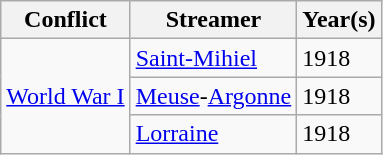<table class=wikitable>
<tr>
<th>Conflict</th>
<th>Streamer</th>
<th>Year(s)</th>
</tr>
<tr>
<td rowspan="3"><a href='#'>World War I</a> <br> </td>
<td><a href='#'>Saint-Mihiel</a></td>
<td>1918</td>
</tr>
<tr>
<td><a href='#'>Meuse</a>-<a href='#'>Argonne</a></td>
<td>1918</td>
</tr>
<tr>
<td><a href='#'>Lorraine</a></td>
<td>1918</td>
</tr>
</table>
